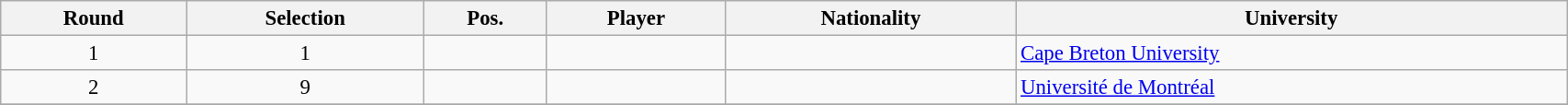<table class="wikitable sortable" style="width:90%; text-align:center; font-size:95%; text-align:left;">
<tr>
<th>Round</th>
<th>Selection</th>
<th>Pos.</th>
<th>Player</th>
<th>Nationality</th>
<th>University</th>
</tr>
<tr>
<td align=center>1</td>
<td align=center>1</td>
<td align=center></td>
<td></td>
<td></td>
<td><a href='#'>Cape Breton University</a></td>
</tr>
<tr>
<td align=center>2</td>
<td align=center>9</td>
<td align=center></td>
<td></td>
<td></td>
<td><a href='#'>Université de Montréal</a></td>
</tr>
<tr>
</tr>
</table>
